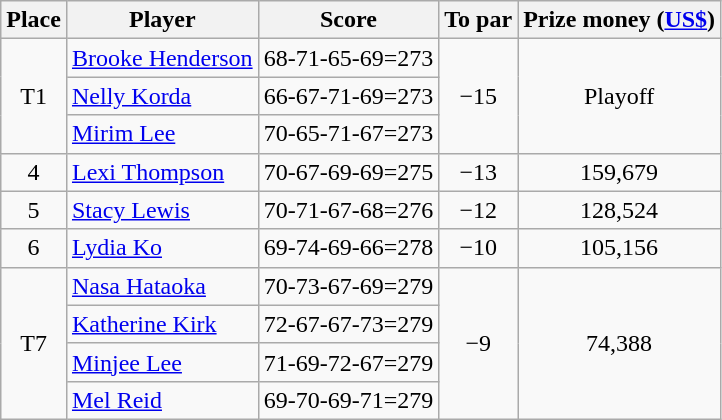<table class="wikitable">
<tr>
<th>Place</th>
<th>Player</th>
<th>Score</th>
<th>To par</th>
<th>Prize money (<a href='#'>US$</a>)</th>
</tr>
<tr>
<td align=center rowspan=3>T1</td>
<td> <a href='#'>Brooke Henderson</a></td>
<td>68-71-65-69=273</td>
<td align=center rowspan=3>−15</td>
<td align=center rowspan=3>Playoff</td>
</tr>
<tr>
<td> <a href='#'>Nelly Korda</a></td>
<td>66-67-71-69=273</td>
</tr>
<tr>
<td> <a href='#'>Mirim Lee</a></td>
<td>70-65-71-67=273</td>
</tr>
<tr>
<td align=center>4</td>
<td> <a href='#'>Lexi Thompson</a></td>
<td>70-67-69-69=275</td>
<td align=center>−13</td>
<td align=center>159,679</td>
</tr>
<tr>
<td align=center>5</td>
<td> <a href='#'>Stacy Lewis</a></td>
<td>70-71-67-68=276</td>
<td align=center>−12</td>
<td align=center>128,524</td>
</tr>
<tr>
<td align=center>6</td>
<td> <a href='#'>Lydia Ko</a></td>
<td>69-74-69-66=278</td>
<td align=center>−10</td>
<td align=center>105,156</td>
</tr>
<tr>
<td align=center rowspan=4>T7</td>
<td> <a href='#'>Nasa Hataoka</a></td>
<td>70-73-67-69=279</td>
<td align=center rowspan=4>−9</td>
<td align=center rowspan=4>74,388</td>
</tr>
<tr>
<td> <a href='#'>Katherine Kirk</a></td>
<td>72-67-67-73=279</td>
</tr>
<tr>
<td> <a href='#'>Minjee Lee</a></td>
<td>71-69-72-67=279</td>
</tr>
<tr>
<td> <a href='#'>Mel Reid</a></td>
<td>69-70-69-71=279</td>
</tr>
</table>
